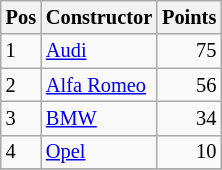<table class="wikitable"   style="font-size:   85%;">
<tr>
<th>Pos</th>
<th>Constructor</th>
<th>Points</th>
</tr>
<tr>
<td>1</td>
<td> <a href='#'>Audi</a></td>
<td align="right">75</td>
</tr>
<tr>
<td>2</td>
<td> <a href='#'>Alfa Romeo</a></td>
<td align="right">56</td>
</tr>
<tr>
<td>3</td>
<td> <a href='#'>BMW</a></td>
<td align="right">34</td>
</tr>
<tr>
<td>4</td>
<td> <a href='#'>Opel</a></td>
<td align="right">10</td>
</tr>
<tr>
</tr>
</table>
